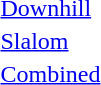<table>
<tr>
<td><a href='#'>Downhill</a></td>
<td></td>
<td></td>
<td></td>
</tr>
<tr>
<td><a href='#'>Slalom</a></td>
<td></td>
<td></td>
<td></td>
</tr>
<tr>
<td><a href='#'>Combined</a></td>
<td></td>
<td></td>
<td></td>
</tr>
</table>
